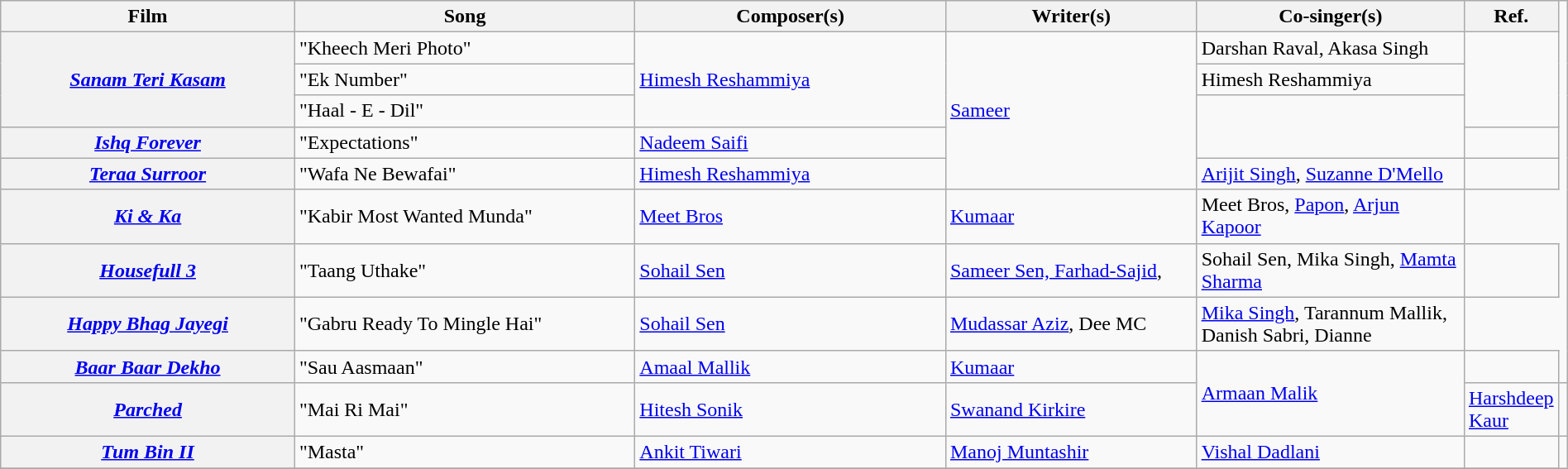<table class="wikitable plainrowheaders" width="100%" textcolor:#000;">
<tr>
<th scope="col" width=20%><strong>Film</strong></th>
<th scope="col" width=23%><strong>Song</strong></th>
<th scope="col" width=21%><strong>Composer(s)</strong></th>
<th scope="col" width=17%><strong>Writer(s)</strong></th>
<th scope="col" width=18%><strong>Co-singer(s)</strong></th>
<th scope="col" width=1%><strong>Ref.</strong></th>
</tr>
<tr>
<th scope="row" rowspan="3"><em><a href='#'>Sanam Teri Kasam</a></em></th>
<td>"Kheech Meri Photo"</td>
<td rowspan="3"><a href='#'>Himesh Reshammiya</a></td>
<td rowspan="5"><a href='#'>Sameer</a></td>
<td>Darshan Raval, Akasa Singh</td>
<td rowspan="3"></td>
</tr>
<tr>
<td>"Ek Number"</td>
<td>Himesh Reshammiya</td>
</tr>
<tr>
<td>"Haal - E - Dil"</td>
<td rowspan="2"></td>
</tr>
<tr>
<th scope="row"><em><a href='#'>Ishq Forever</a></em></th>
<td>"Expectations"</td>
<td><a href='#'>Nadeem Saifi</a></td>
<td></td>
</tr>
<tr>
<th ! scope="row"><em><a href='#'>Teraa Surroor</a></em></th>
<td>"Wafa Ne Bewafai"</td>
<td><a href='#'>Himesh Reshammiya</a></td>
<td><a href='#'>Arijit Singh</a>, <a href='#'>Suzanne D'Mello</a></td>
<td></td>
</tr>
<tr>
<th scope="row"><em><a href='#'>Ki & Ka</a></em></th>
<td>"Kabir Most Wanted Munda"</td>
<td><a href='#'>Meet Bros</a></td>
<td><a href='#'>Kumaar</a></td>
<td>Meet Bros, <a href='#'>Papon</a>, <a href='#'>Arjun Kapoor</a></td>
</tr>
<tr>
<th scope="row"><em><a href='#'>Housefull 3</a></em></th>
<td>"Taang Uthake"</td>
<td><a href='#'>Sohail Sen</a></td>
<td><a href='#'>Sameer Sen, Farhad-Sajid</a>,</td>
<td>Sohail Sen, Mika Singh, <a href='#'>Mamta Sharma</a></td>
<td></td>
</tr>
<tr>
<th scope="row"><em><a href='#'>Happy Bhag Jayegi</a></em></th>
<td>"Gabru Ready To Mingle Hai"</td>
<td><a href='#'>Sohail Sen</a></td>
<td><a href='#'>Mudassar Aziz</a>, Dee MC</td>
<td><a href='#'>Mika Singh</a>, Tarannum Mallik, Danish Sabri, Dianne</td>
</tr>
<tr>
<th scope="row"><em><a href='#'>Baar Baar Dekho</a></em></th>
<td>"Sau Aasmaan"</td>
<td><a href='#'>Amaal Mallik</a></td>
<td><a href='#'>Kumaar</a></td>
<td rowspan="2"><a href='#'>Armaan Malik</a></td>
<td></td>
</tr>
<tr>
<th scope="row"><em><a href='#'>Parched</a></em></th>
<td>"Mai Ri Mai"</td>
<td><a href='#'>Hitesh Sonik</a></td>
<td><a href='#'>Swanand Kirkire</a></td>
<td><a href='#'>Harshdeep Kaur</a></td>
<td></td>
</tr>
<tr>
<th scope="row"><em><a href='#'>Tum Bin II</a></em></th>
<td>"Masta"</td>
<td><a href='#'>Ankit Tiwari</a></td>
<td><a href='#'>Manoj Muntashir</a></td>
<td><a href='#'>Vishal Dadlani</a></td>
<td></td>
</tr>
<tr>
</tr>
</table>
